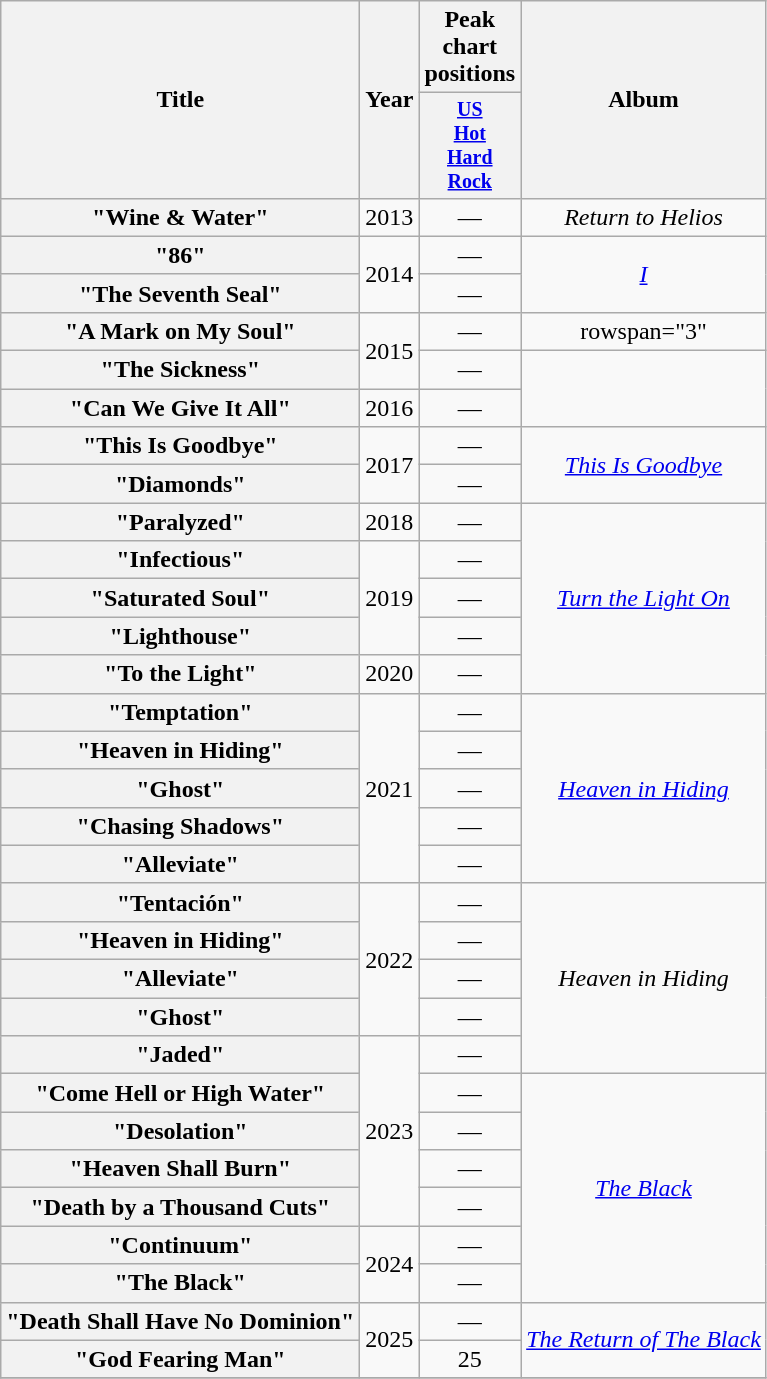<table class="wikitable plainrowheaders" style="text-align:center;">
<tr>
<th scope="col" rowspan="2">Title</th>
<th scope="col" rowspan="2">Year</th>
<th scope="col" colspan="1">Peak chart positions</th>
<th scope="col" rowspan="2">Album</th>
</tr>
<tr style="font-size:smaller">
<th scope="col" style="width:30px;"><a href='#'>US<br>Hot<br>Hard<br>Rock</a></th>
</tr>
<tr>
<th scope="row">"Wine & Water"</th>
<td>2013</td>
<td>—</td>
<td><em>Return to Helios</em></td>
</tr>
<tr>
<th scope="row">"86"</th>
<td rowspan="2">2014</td>
<td>—</td>
<td rowspan="2"><em><a href='#'>I</a></em></td>
</tr>
<tr>
<th scope="row">"The Seventh Seal"</th>
<td>—</td>
</tr>
<tr>
<th scope="row">"A Mark on My Soul"</th>
<td rowspan="2">2015</td>
<td>—</td>
<td>rowspan="3" </td>
</tr>
<tr>
<th scope="row">"The Sickness"</th>
<td>—</td>
</tr>
<tr>
<th scope="row">"Can We Give It All"</th>
<td>2016</td>
<td>—</td>
</tr>
<tr>
<th scope="row">"This Is Goodbye"</th>
<td rowspan="2">2017</td>
<td>—</td>
<td rowspan="2"><em><a href='#'>This Is Goodbye</a></em></td>
</tr>
<tr>
<th scope="row">"Diamonds"</th>
<td>—</td>
</tr>
<tr>
<th scope="row">"Paralyzed"</th>
<td>2018</td>
<td>—</td>
<td rowspan="5"><em><a href='#'>Turn the Light On</a></em></td>
</tr>
<tr>
<th scope="row">"Infectious"</th>
<td rowspan="3">2019</td>
<td>—</td>
</tr>
<tr>
<th scope="row">"Saturated Soul"</th>
<td>—</td>
</tr>
<tr>
<th scope="row">"Lighthouse"</th>
<td>—</td>
</tr>
<tr>
<th scope="row">"To the Light"</th>
<td>2020</td>
<td>—</td>
</tr>
<tr>
<th scope="row">"Temptation"</th>
<td rowspan="5">2021</td>
<td>—</td>
<td rowspan="5"><em><a href='#'>Heaven in Hiding</a></em></td>
</tr>
<tr>
<th scope="row">"Heaven in Hiding"</th>
<td>—</td>
</tr>
<tr>
<th scope="row">"Ghost"</th>
<td>—</td>
</tr>
<tr>
<th scope="row">"Chasing Shadows"</th>
<td>—</td>
</tr>
<tr>
<th scope="row">"Alleviate"</th>
<td>—</td>
</tr>
<tr>
<th scope="row">"Tentación"</th>
<td rowspan="4">2022</td>
<td>—</td>
<td rowspan="5"><em>Heaven in Hiding <br> </em></td>
</tr>
<tr>
<th scope="row">"Heaven in Hiding" </th>
<td>—</td>
</tr>
<tr>
<th scope="row">"Alleviate" </th>
<td>—</td>
</tr>
<tr>
<th scope="row">"Ghost" </th>
<td>—</td>
</tr>
<tr>
<th scope="row">"Jaded"</th>
<td rowspan="5">2023</td>
<td>—</td>
</tr>
<tr>
<th scope="row">"Come Hell or High Water"</th>
<td>—</td>
<td rowspan="6"><em><a href='#'>The Black</a></em></td>
</tr>
<tr>
<th scope="row">"Desolation"</th>
<td>—</td>
</tr>
<tr>
<th scope="row">"Heaven Shall Burn"</th>
<td>—</td>
</tr>
<tr>
<th scope="row">"Death by a Thousand Cuts"</th>
<td>—</td>
</tr>
<tr>
<th scope="row">"Continuum"</th>
<td rowspan="2">2024</td>
<td>—</td>
</tr>
<tr>
<th scope="row">"The Black"</th>
<td>—</td>
</tr>
<tr>
<th scope="row">"Death Shall Have No Dominion"</th>
<td rowspan="2">2025</td>
<td>—</td>
<td rowspan="2"><em><a href='#'>The Return of The Black</a></em></td>
</tr>
<tr>
<th scope="row">"God Fearing Man"</th>
<td>25</td>
</tr>
<tr>
</tr>
</table>
